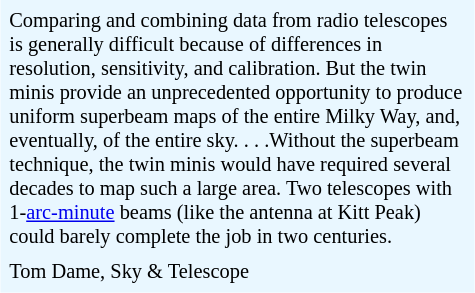<table class="toccolours" style="float: right; margin-left: 1em; margin-right: 2em; font-size: 85%; background:#E9F7FF; color:black; width:28em; max-width: 25%;" cellspacing="5">
<tr>
<td style="text-align: left;">Comparing and combining data from radio telescopes is generally difficult because of differences in resolution, sensitivity, and calibration. But the twin minis provide an unprecedented opportunity to produce uniform superbeam maps of the entire Milky Way, and, eventually, of the entire sky. . . .Without the superbeam technique, the twin minis would have required several decades to map such a large area. Two telescopes with 1-<a href='#'>arc-minute</a> beams (like the antenna at Kitt Peak) could barely complete the job in two centuries.</td>
</tr>
<tr>
<td style="text-align: left;">Tom Dame, Sky & Telescope</td>
</tr>
</table>
